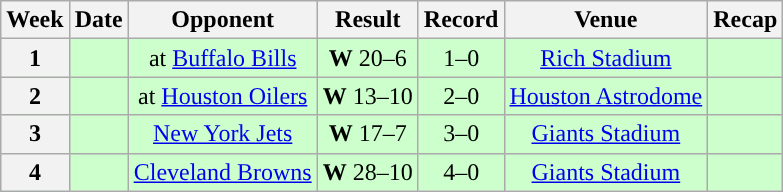<table class="wikitable" style="text-align:center">
<tr>
<th>Week</th>
<th>Date</th>
<th>Opponent</th>
<th>Result</th>
<th>Record</th>
<th>Venue</th>
<th>Recap</th>
</tr>
<tr style="background: #cfc;">
<th>1</th>
<td></td>
<td>at <a href='#'>Buffalo Bills</a></td>
<td><strong>W</strong> 20–6</td>
<td>1–0</td>
<td><a href='#'>Rich Stadium</a></td>
<td></td>
</tr>
<tr style="background: #cfc;">
<th>2</th>
<td></td>
<td>at <a href='#'>Houston Oilers</a></td>
<td><strong>W</strong> 13–10</td>
<td>2–0</td>
<td><a href='#'>Houston Astrodome</a></td>
<td></td>
</tr>
<tr style="background: #cfc;">
<th>3</th>
<td></td>
<td><a href='#'>New York Jets</a></td>
<td><strong>W</strong> 17–7</td>
<td>3–0</td>
<td><a href='#'>Giants Stadium</a></td>
<td></td>
</tr>
<tr style="background: #cfc;">
<th>4</th>
<td></td>
<td><a href='#'>Cleveland Browns</a></td>
<td><strong>W</strong> 28–10</td>
<td>4–0</td>
<td><a href='#'>Giants Stadium</a></td>
<td></td>
</tr>
</table>
